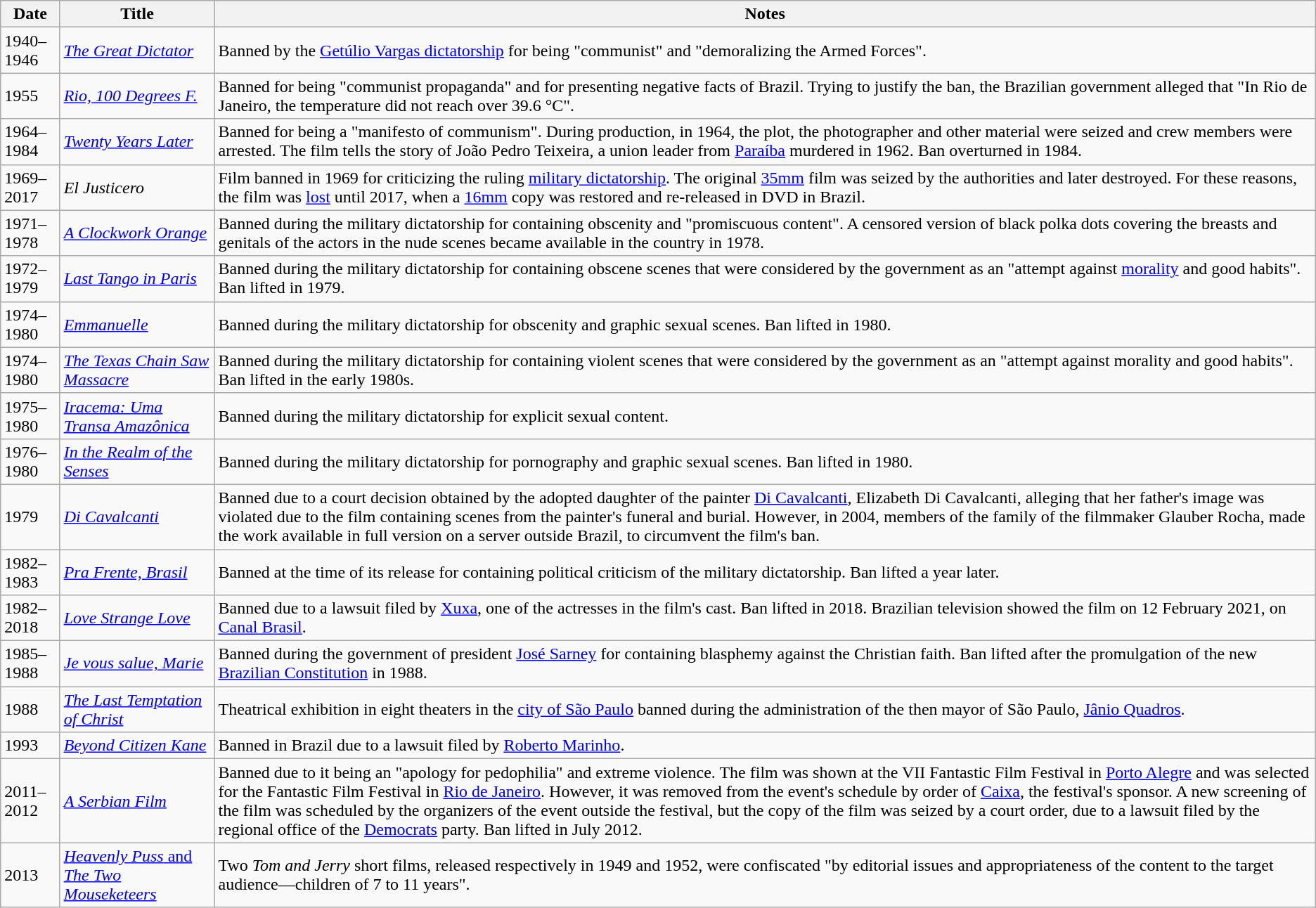<table class="wikitable sortable">
<tr>
<th>Date</th>
<th>Title</th>
<th>Notes</th>
</tr>
<tr>
<td>1940–1946</td>
<td><em><a href='#'>The Great Dictator</a></em></td>
<td>Banned by the <a href='#'>Getúlio Vargas dictatorship</a> for being "communist" and "demoralizing the Armed Forces".</td>
</tr>
<tr>
<td>1955</td>
<td><em><a href='#'>Rio, 100 Degrees F.</a></em></td>
<td>Banned for being "communist propaganda" and for presenting negative facts of Brazil. Trying to justify the ban, the Brazilian government alleged that "In Rio de Janeiro, the temperature did not reach over 39.6 °C".</td>
</tr>
<tr>
<td>1964–1984</td>
<td><em><a href='#'>Twenty Years Later</a></em></td>
<td>Banned for being a "manifesto of communism". During production, in 1964, the plot, the photographer and other material were seized and crew members were arrested. The film tells the story of João Pedro Teixeira, a union leader from <a href='#'>Paraíba</a> murdered in 1962. Ban overturned in 1984.</td>
</tr>
<tr>
<td>1969–2017</td>
<td><em>El Justicero</em></td>
<td>Film banned in 1969 for criticizing the ruling <a href='#'>military dictatorship</a>. The original <a href='#'>35mm</a> film was seized by the authorities and later destroyed. For these reasons, the film was <a href='#'>lost</a> until 2017, when a <a href='#'>16mm</a> copy was restored and re-released in DVD in Brazil.</td>
</tr>
<tr>
<td>1971–1978</td>
<td><em><a href='#'>A Clockwork Orange</a></em></td>
<td>Banned during the military dictatorship for containing obscenity and "promiscuous content". A censored version of black polka dots covering the breasts and genitals of the actors in the nude scenes became available in the country in 1978.</td>
</tr>
<tr>
<td>1972–1979</td>
<td><em><a href='#'>Last Tango in Paris</a></em></td>
<td>Banned during the military dictatorship for containing obscene scenes that were considered by the government as an "attempt against <a href='#'>morality</a> and good habits". Ban lifted in 1979.</td>
</tr>
<tr>
<td>1974–1980</td>
<td><em><a href='#'>Emmanuelle</a></em></td>
<td>Banned during the military dictatorship for obscenity and graphic sexual scenes. Ban lifted in 1980.</td>
</tr>
<tr>
<td>1974–1980</td>
<td><em><a href='#'>The Texas Chain Saw Massacre</a></em></td>
<td>Banned during the military dictatorship for containing violent scenes that were considered by the government as an "attempt against morality and good habits". Ban lifted in the early 1980s.</td>
</tr>
<tr>
<td>1975–1980</td>
<td><em><a href='#'>Iracema: Uma Transa Amazônica</a></em></td>
<td>Banned during the military dictatorship for explicit sexual content.</td>
</tr>
<tr>
<td>1976–1980</td>
<td><em><a href='#'>In the Realm of the Senses</a></em></td>
<td>Banned during the military dictatorship for pornography and graphic sexual scenes. Ban lifted in 1980.</td>
</tr>
<tr>
<td>1979</td>
<td><em><a href='#'>Di Cavalcanti</a></em></td>
<td>Banned due to a court decision obtained by the adopted daughter of the painter <a href='#'>Di Cavalcanti</a>, Elizabeth Di Cavalcanti, alleging that her father's image was violated due to the film containing scenes from the painter's funeral and burial. However, in 2004, members of the family of the filmmaker Glauber Rocha, made the work available in full version on a server outside Brazil, to circumvent the film's ban.</td>
</tr>
<tr>
<td>1982–1983</td>
<td><em><a href='#'>Pra Frente, Brasil</a></em></td>
<td>Banned at the time of its release for containing political criticism of the military dictatorship. Ban lifted a year later.</td>
</tr>
<tr>
<td>1982–2018</td>
<td><em><a href='#'>Love Strange Love</a></em></td>
<td>Banned due to a lawsuit filed by <a href='#'>Xuxa</a>, one of the actresses in the film's cast. Ban lifted in 2018. Brazilian television showed the film on 12 February 2021, on <a href='#'>Canal Brasil</a>.</td>
</tr>
<tr>
<td>1985–1988</td>
<td><em><a href='#'>Je vous salue, Marie</a></em></td>
<td>Banned during the government of president <a href='#'>José Sarney</a> for containing blasphemy against the Christian faith. Ban lifted after the promulgation of the new <a href='#'>Brazilian Constitution</a> in 1988.</td>
</tr>
<tr>
<td>1988</td>
<td><em><a href='#'>The Last Temptation of Christ</a></em></td>
<td>Theatrical exhibition in eight theaters in the <a href='#'>city of São Paulo</a> banned during the administration of the then mayor of São Paulo, <a href='#'>Jânio Quadros</a>.</td>
</tr>
<tr>
<td>1993</td>
<td><em><a href='#'>Beyond Citizen Kane</a></em></td>
<td>Banned in Brazil due to a lawsuit filed by <a href='#'>Roberto Marinho</a>.</td>
</tr>
<tr>
<td>2011–2012</td>
<td><em><a href='#'>A Serbian Film</a></em></td>
<td>Banned due to it being an "apology for pedophilia" and extreme violence. The film was shown at the VII Fantastic Film Festival in <a href='#'>Porto Alegre</a> and was selected for the Fantastic Film Festival in <a href='#'>Rio de Janeiro</a>. However, it was removed from the event's schedule by order of <a href='#'>Caixa</a>, the festival's sponsor. A new screening of the film was scheduled by the organizers of the event outside the festival, but the copy of the film was seized by a court order, due to a lawsuit filed by the regional office of the <a href='#'>Democrats</a> party. Ban lifted in July 2012.</td>
</tr>
<tr>
<td>2013</td>
<td><a href='#'><em>Heavenly Puss</em> and <em>The Two Mouseketeers</em></a></td>
<td>Two <em>Tom and Jerry</em> short films, released respectively in 1949 and 1952, were confiscated "by editorial issues and appropriateness of the content to the target audience—children of 7 to 11 years".</td>
</tr>
</table>
